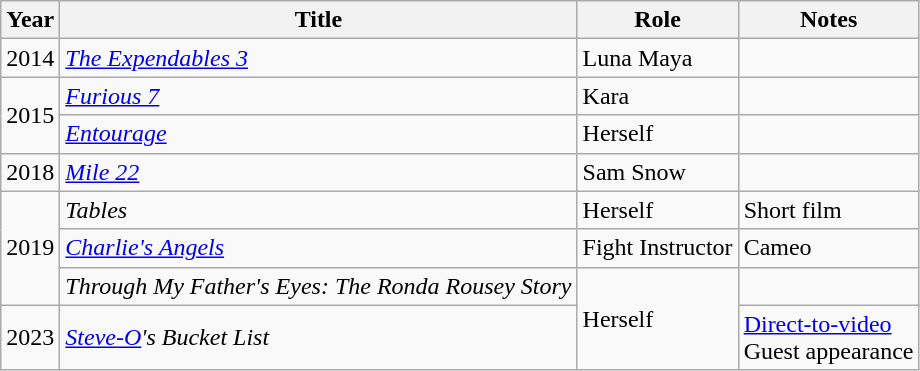<table class="wikitable sortable">
<tr>
<th>Year</th>
<th>Title</th>
<th>Role</th>
<th class="unsortable">Notes</th>
</tr>
<tr>
<td>2014</td>
<td><em><a href='#'>The Expendables 3</a></em></td>
<td>Luna Maya</td>
<td></td>
</tr>
<tr>
<td rowspan="2">2015</td>
<td><em><a href='#'>Furious 7</a></em></td>
<td>Kara</td>
<td></td>
</tr>
<tr>
<td><em><a href='#'>Entourage</a></em></td>
<td>Herself</td>
<td></td>
</tr>
<tr>
<td>2018</td>
<td><em><a href='#'>Mile 22</a></em></td>
<td>Sam Snow</td>
<td></td>
</tr>
<tr>
<td rowspan="3">2019</td>
<td><em>Tables</em></td>
<td>Herself</td>
<td>Short film</td>
</tr>
<tr>
<td><em><a href='#'>Charlie's Angels</a></em></td>
<td>Fight Instructor</td>
<td>Cameo</td>
</tr>
<tr>
<td><em>Through My Father's Eyes: The Ronda Rousey Story</em></td>
<td rowspan="2">Herself</td>
<td></td>
</tr>
<tr>
<td>2023</td>
<td><em><a href='#'>Steve-O</a>'s Bucket List</em></td>
<td><a href='#'>Direct-to-video</a><br>Guest appearance</td>
</tr>
</table>
